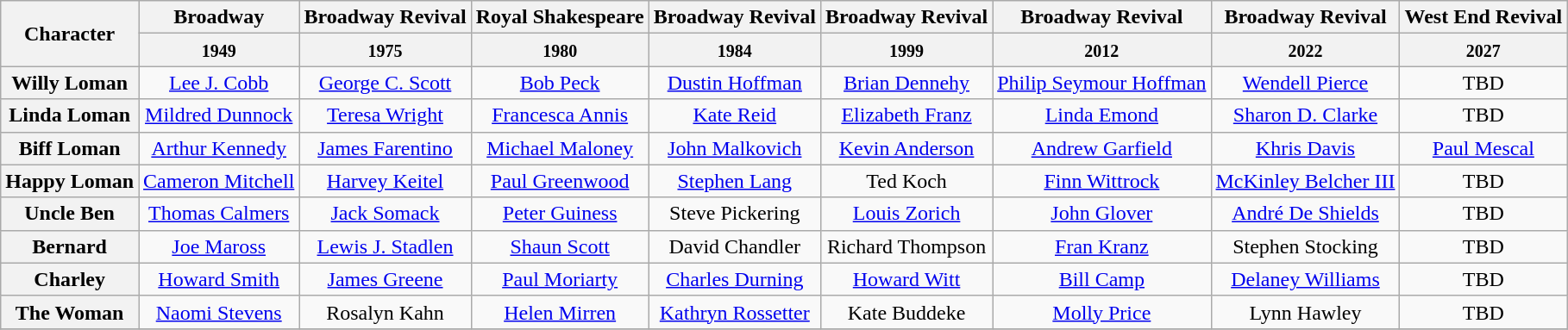<table class="wikitable">
<tr>
<th rowspan="2">Character</th>
<th>Broadway</th>
<th>Broadway Revival</th>
<th>Royal Shakespeare</th>
<th>Broadway Revival</th>
<th>Broadway Revival</th>
<th>Broadway Revival</th>
<th>Broadway Revival</th>
<th>West End Revival</th>
</tr>
<tr>
<th><small>1949</small></th>
<th><small>1975</small></th>
<th><small>1980</small></th>
<th><small>1984</small></th>
<th><small>1999</small></th>
<th><small>2012</small></th>
<th><small>2022</small></th>
<th><small>2027</small></th>
</tr>
<tr>
<th>Willy Loman</th>
<td align="center" ,><a href='#'>Lee J. Cobb</a></td>
<td align="center"><a href='#'>George C. Scott</a></td>
<td align="center"><a href='#'>Bob Peck</a></td>
<td align="center"><a href='#'>Dustin Hoffman</a></td>
<td align="center"><a href='#'>Brian Dennehy</a></td>
<td align="center"><a href='#'>Philip Seymour Hoffman</a></td>
<td align="center"><a href='#'>Wendell Pierce</a></td>
<td align="center">TBD</td>
</tr>
<tr>
<th>Linda Loman</th>
<td align="center"><a href='#'>Mildred Dunnock</a></td>
<td align="center"><a href='#'>Teresa Wright</a></td>
<td align="center"><a href='#'>Francesca Annis</a></td>
<td align="center"><a href='#'>Kate Reid</a></td>
<td align="center"><a href='#'>Elizabeth Franz</a></td>
<td align="center"><a href='#'>Linda Emond</a></td>
<td align="center"><a href='#'>Sharon D. Clarke</a></td>
<td align="center">TBD</td>
</tr>
<tr>
<th>Biff Loman</th>
<td align="center"><a href='#'>Arthur Kennedy</a></td>
<td align="center"><a href='#'>James Farentino</a></td>
<td align="center"><a href='#'>Michael Maloney</a></td>
<td align="center"><a href='#'>John Malkovich</a></td>
<td align="center"><a href='#'>Kevin Anderson</a></td>
<td align="center"><a href='#'>Andrew Garfield</a></td>
<td align="center"><a href='#'>Khris Davis</a></td>
<td align="center"><a href='#'>Paul Mescal</a></td>
</tr>
<tr>
<th>Happy Loman</th>
<td align="center"><a href='#'>Cameron Mitchell</a></td>
<td align="center"><a href='#'>Harvey Keitel</a></td>
<td align="center"><a href='#'>Paul Greenwood</a></td>
<td align="center"><a href='#'>Stephen Lang</a></td>
<td align="center">Ted Koch</td>
<td align="center"><a href='#'>Finn Wittrock</a></td>
<td align="center"><a href='#'>McKinley Belcher III</a></td>
<td align="center">TBD</td>
</tr>
<tr>
<th>Uncle Ben</th>
<td align="center"><a href='#'>Thomas Calmers</a></td>
<td align="center"><a href='#'>Jack Somack</a></td>
<td align="center"><a href='#'>Peter Guiness</a></td>
<td align="center">Steve Pickering</td>
<td align="center"><a href='#'>Louis Zorich</a></td>
<td align="center"><a href='#'>John Glover</a></td>
<td align="center"><a href='#'>André De Shields</a></td>
<td align="center">TBD</td>
</tr>
<tr>
<th>Bernard</th>
<td align="center"><a href='#'>Joe Maross</a></td>
<td align="center"><a href='#'>Lewis J. Stadlen</a></td>
<td align="center"><a href='#'>Shaun Scott</a></td>
<td align="center">David Chandler</td>
<td align="center">Richard Thompson</td>
<td align="center"><a href='#'>Fran Kranz</a></td>
<td align="center">Stephen Stocking</td>
<td align="center">TBD</td>
</tr>
<tr>
<th>Charley</th>
<td align="center"><a href='#'>Howard Smith</a></td>
<td align="center"><a href='#'>James Greene</a></td>
<td align="center"><a href='#'>Paul Moriarty</a></td>
<td align="center"><a href='#'>Charles Durning</a></td>
<td align="center"><a href='#'>Howard Witt</a></td>
<td align="center"><a href='#'>Bill Camp</a></td>
<td align="center"><a href='#'>Delaney Williams</a></td>
<td align="center">TBD</td>
</tr>
<tr>
<th>The Woman</th>
<td align="center"><a href='#'>Naomi Stevens</a></td>
<td align="center">Rosalyn Kahn</td>
<td align="center"><a href='#'>Helen Mirren</a></td>
<td align="center"><a href='#'>Kathryn Rossetter</a></td>
<td align="center">Kate Buddeke</td>
<td align="center"><a href='#'>Molly Price</a></td>
<td align="center">Lynn Hawley</td>
<td align="center">TBD</td>
</tr>
<tr>
</tr>
</table>
